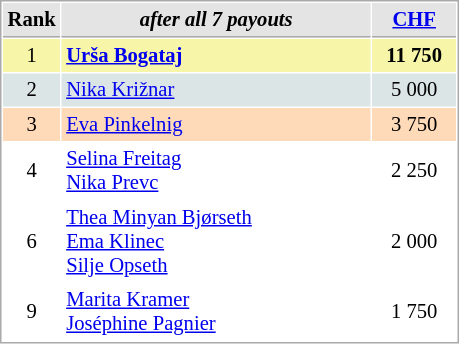<table cellspacing="1" cellpadding="3" style="border:1px solid #AAAAAA;font-size:86%">
<tr style="background-color: #E4E4E4;">
<th style="border-bottom:1px solid #AAAAAA; width: 10px;">Rank</th>
<th style="border-bottom:1px solid #AAAAAA; width: 200px;"><em>after all 7 payouts</em></th>
<th style="border-bottom:1px solid #AAAAAA; width: 50px;"><a href='#'>CHF</a></th>
</tr>
<tr style="background:#f7f6a8;">
<td align=center>1</td>
<td> <strong><a href='#'>Urša Bogataj</a></strong></td>
<td align=center><strong>11 750</strong></td>
</tr>
<tr style="background:#dce5e5;">
<td align=center>2</td>
<td> <a href='#'>Nika Križnar</a></td>
<td align=center>5 000</td>
</tr>
<tr style="background:#ffdab9;">
<td align=center>3</td>
<td> <a href='#'>Eva Pinkelnig</a></td>
<td align=center>3 750</td>
</tr>
<tr>
<td align=center>4</td>
<td> <a href='#'>Selina Freitag</a><br> <a href='#'>Nika Prevc</a></td>
<td align=center>2 250</td>
</tr>
<tr>
<td align=center>6</td>
<td> <a href='#'>Thea Minyan Bjørseth</a><br> <a href='#'>Ema Klinec</a><br> <a href='#'>Silje Opseth</a></td>
<td align=center>2 000</td>
</tr>
<tr>
<td align=center>9</td>
<td> <a href='#'>Marita Kramer</a><br> <a href='#'>Joséphine Pagnier</a></td>
<td align=center>1 750</td>
</tr>
</table>
